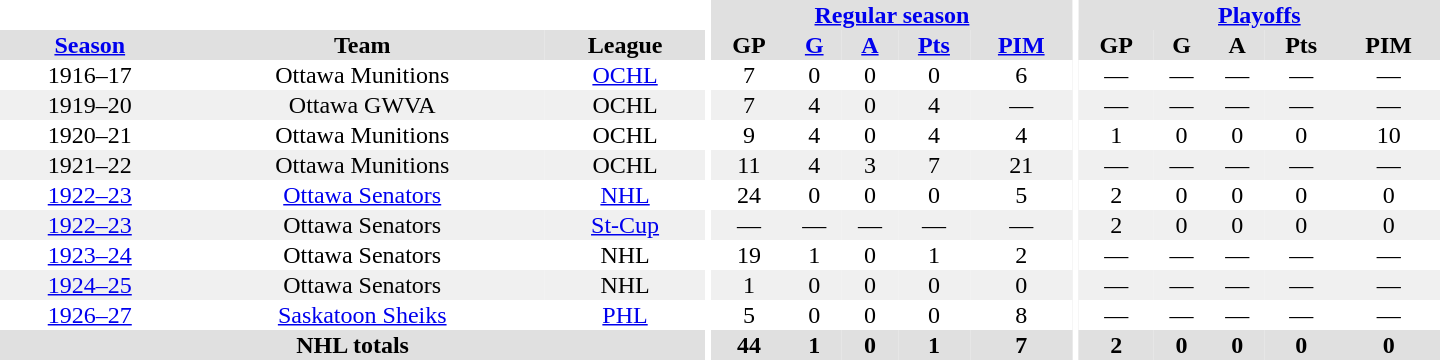<table border="0" cellpadding="1" cellspacing="0" style="text-align:center; width:60em">
<tr bgcolor="#e0e0e0">
<th colspan="3" bgcolor="#ffffff"></th>
<th rowspan="100" bgcolor="#ffffff"></th>
<th colspan="5"><a href='#'>Regular season</a></th>
<th rowspan="100" bgcolor="#ffffff"></th>
<th colspan="5"><a href='#'>Playoffs</a></th>
</tr>
<tr bgcolor="#e0e0e0">
<th><a href='#'>Season</a></th>
<th>Team</th>
<th>League</th>
<th>GP</th>
<th><a href='#'>G</a></th>
<th><a href='#'>A</a></th>
<th><a href='#'>Pts</a></th>
<th><a href='#'>PIM</a></th>
<th>GP</th>
<th>G</th>
<th>A</th>
<th>Pts</th>
<th>PIM</th>
</tr>
<tr>
<td>1916–17</td>
<td>Ottawa Munitions</td>
<td><a href='#'>OCHL</a></td>
<td>7</td>
<td>0</td>
<td>0</td>
<td>0</td>
<td>6</td>
<td>—</td>
<td>—</td>
<td>—</td>
<td>—</td>
<td>—</td>
</tr>
<tr bgcolor="#f0f0f0">
<td>1919–20</td>
<td>Ottawa GWVA</td>
<td>OCHL</td>
<td>7</td>
<td>4</td>
<td>0</td>
<td>4</td>
<td>—</td>
<td>—</td>
<td>—</td>
<td>—</td>
<td>—</td>
<td>—</td>
</tr>
<tr>
<td>1920–21</td>
<td>Ottawa Munitions</td>
<td>OCHL</td>
<td>9</td>
<td>4</td>
<td>0</td>
<td>4</td>
<td>4</td>
<td>1</td>
<td>0</td>
<td>0</td>
<td>0</td>
<td>10</td>
</tr>
<tr bgcolor="#f0f0f0">
<td>1921–22</td>
<td>Ottawa Munitions</td>
<td>OCHL</td>
<td>11</td>
<td>4</td>
<td>3</td>
<td>7</td>
<td>21</td>
<td>—</td>
<td>—</td>
<td>—</td>
<td>—</td>
<td>—</td>
</tr>
<tr>
<td><a href='#'>1922–23</a></td>
<td><a href='#'>Ottawa Senators</a></td>
<td><a href='#'>NHL</a></td>
<td>24</td>
<td>0</td>
<td>0</td>
<td>0</td>
<td>5</td>
<td>2</td>
<td>0</td>
<td>0</td>
<td>0</td>
<td>0</td>
</tr>
<tr bgcolor="#f0f0f0">
<td><a href='#'>1922–23</a></td>
<td>Ottawa Senators</td>
<td><a href='#'>St-Cup</a></td>
<td>—</td>
<td>—</td>
<td>—</td>
<td>—</td>
<td>—</td>
<td>2</td>
<td>0</td>
<td>0</td>
<td>0</td>
<td>0</td>
</tr>
<tr>
<td><a href='#'>1923–24</a></td>
<td>Ottawa Senators</td>
<td>NHL</td>
<td>19</td>
<td>1</td>
<td>0</td>
<td>1</td>
<td>2</td>
<td>—</td>
<td>—</td>
<td>—</td>
<td>—</td>
<td>—</td>
</tr>
<tr bgcolor="#f0f0f0">
<td><a href='#'>1924–25</a></td>
<td>Ottawa Senators</td>
<td>NHL</td>
<td>1</td>
<td>0</td>
<td>0</td>
<td>0</td>
<td>0</td>
<td>—</td>
<td>—</td>
<td>—</td>
<td>—</td>
<td>—</td>
</tr>
<tr>
<td><a href='#'>1926–27</a></td>
<td><a href='#'>Saskatoon Sheiks</a></td>
<td><a href='#'>PHL</a></td>
<td>5</td>
<td>0</td>
<td>0</td>
<td>0</td>
<td>8</td>
<td>—</td>
<td>—</td>
<td>—</td>
<td>—</td>
<td>—</td>
</tr>
<tr bgcolor="#e0e0e0">
<th colspan="3">NHL totals</th>
<th>44</th>
<th>1</th>
<th>0</th>
<th>1</th>
<th>7</th>
<th>2</th>
<th>0</th>
<th>0</th>
<th>0</th>
<th>0</th>
</tr>
</table>
